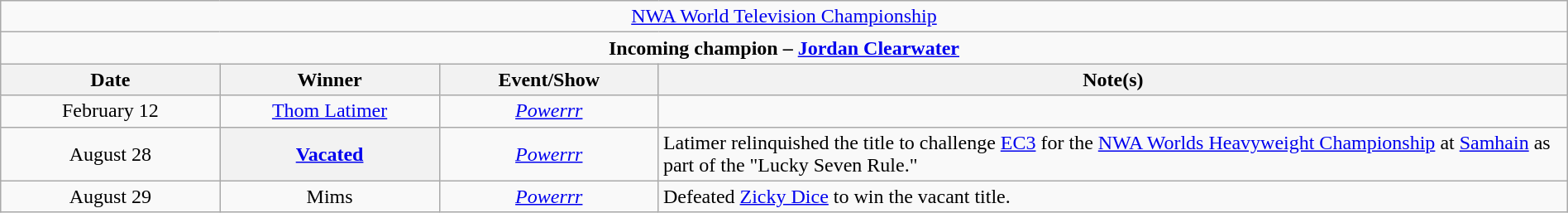<table class="wikitable" style="text-align:center; width:100%;">
<tr>
<td colspan="5" style="text-align: center;"><a href='#'>NWA World Television Championship</a></td>
</tr>
<tr>
<td colspan="5" style="text-align: center;"><strong>Incoming champion – <a href='#'>Jordan Clearwater</a></strong></td>
</tr>
<tr>
<th width=14%>Date</th>
<th width=14%>Winner</th>
<th width=14%>Event/Show</th>
<th width=58%>Note(s)</th>
</tr>
<tr>
<td>February 12<br></td>
<td><a href='#'>Thom Latimer</a></td>
<td><a href='#'><em>Powerrr</em></a></td>
<td></td>
</tr>
<tr>
<td>August 28<br></td>
<th><a href='#'>Vacated</a></th>
<td><em><a href='#'>Powerrr</a></em></td>
<td align=left>Latimer relinquished the title to challenge <a href='#'>EC3</a> for the <a href='#'>NWA Worlds Heavyweight Championship</a> at <a href='#'>Samhain</a> as part of the "Lucky Seven Rule."</td>
</tr>
<tr>
<td>August 29<br></td>
<td>Mims</td>
<td><em><a href='#'>Powerrr</a></em></td>
<td align=left>Defeated <a href='#'>Zicky Dice</a> to win the vacant title.</td>
</tr>
</table>
